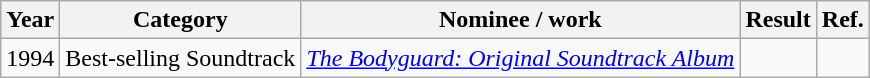<table class="wikitable">
<tr>
<th>Year</th>
<th>Category</th>
<th>Nominee / work</th>
<th>Result</th>
<th>Ref.</th>
</tr>
<tr>
<td>1994</td>
<td>Best-selling Soundtrack</td>
<td><em><a href='#'>The Bodyguard: Original Soundtrack Album</a></em></td>
<td></td>
<td align="center"></td>
</tr>
</table>
